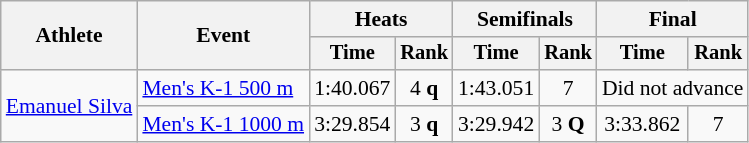<table class="wikitable" style="font-size:90%">
<tr>
<th rowspan=2>Athlete</th>
<th rowspan=2>Event</th>
<th colspan=2>Heats</th>
<th colspan=2>Semifinals</th>
<th colspan=2>Final</th>
</tr>
<tr style="font-size:95%">
<th>Time</th>
<th>Rank</th>
<th>Time</th>
<th>Rank</th>
<th>Time</th>
<th>Rank</th>
</tr>
<tr align=center>
<td align=left rowspan=2><a href='#'>Emanuel Silva</a></td>
<td align=left><a href='#'>Men's K-1 500 m</a></td>
<td>1:40.067</td>
<td>4 <strong>q</strong></td>
<td>1:43.051</td>
<td>7</td>
<td colspan=2>Did not advance</td>
</tr>
<tr align=center>
<td align=left><a href='#'>Men's K-1 1000 m</a></td>
<td>3:29.854</td>
<td>3 <strong>q</strong></td>
<td>3:29.942</td>
<td>3 <strong>Q</strong></td>
<td>3:33.862</td>
<td>7</td>
</tr>
</table>
